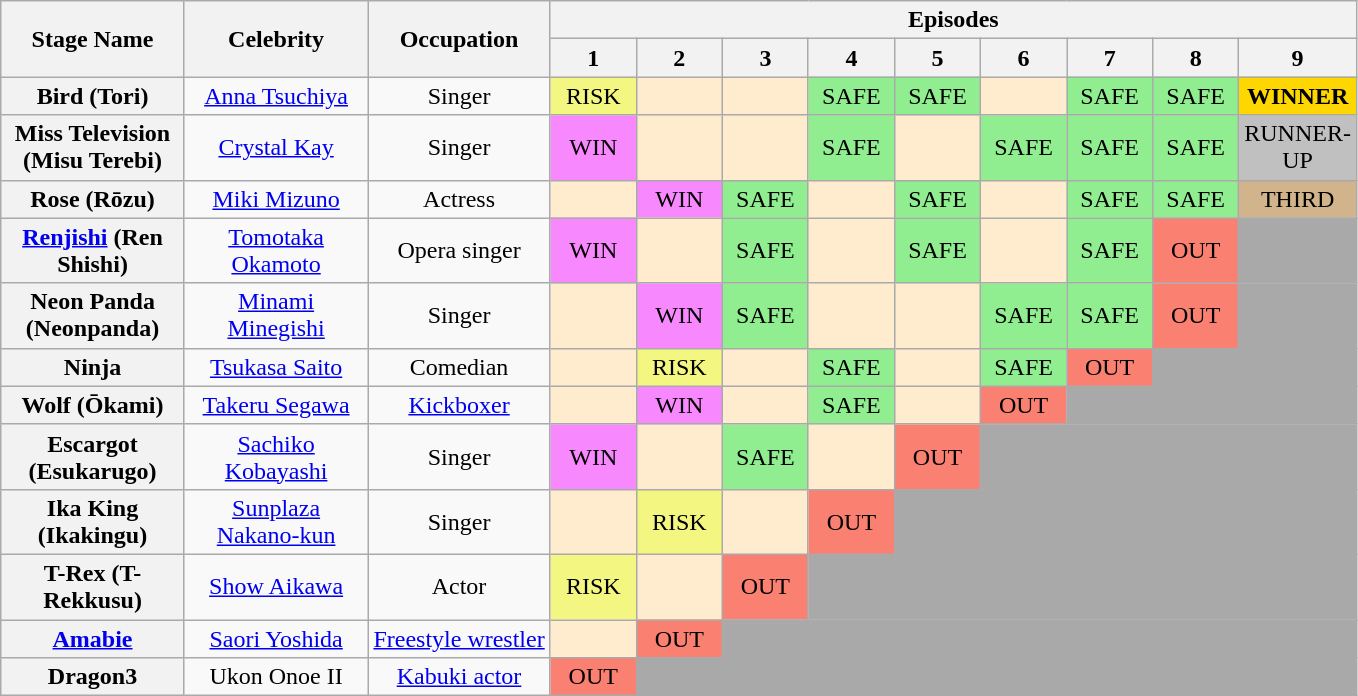<table class="wikitable" style="text-align:center; ">
<tr>
<th rowspan=2 width=115>Stage Name</th>
<th rowspan=2 width=115>Celebrity</th>
<th rowspan=2>Occupation</th>
<th colspan=9>Episodes</th>
</tr>
<tr>
<th width=50>1</th>
<th width=50>2</th>
<th width=50>3</th>
<th width=50>4</th>
<th width=50>5</th>
<th width=50>6</th>
<th width=50>7</th>
<th width=50>8</th>
<th width=50>9</th>
</tr>
<tr>
<th>Bird (Tori)</th>
<td><a href='#'>Anna Tsuchiya</a></td>
<td>Singer</td>
<td bgcolor="#F3F781">RISK</td>
<td bgcolor="#FFEBCD"></td>
<td bgcolor="#FFEBCD"></td>
<td bgcolor="lightgreen">SAFE</td>
<td bgcolor="lightgreen">SAFE</td>
<td bgcolor="#FFEBCD"></td>
<td bgcolor="lightgreen">SAFE</td>
<td bgcolor="lightgreen">SAFE</td>
<td bgcolor=gold><strong>WINNER</strong></td>
</tr>
<tr>
<th>Miss Television <br> (Misu Terebi)</th>
<td><a href='#'>Crystal Kay</a></td>
<td>Singer</td>
<td bgcolor=#F888FD>WIN</td>
<td bgcolor="#FFEBCD"></td>
<td bgcolor="#FFEBCD"></td>
<td bgcolor="lightgreen">SAFE</td>
<td bgcolor="#FFEBCD"></td>
<td bgcolor="lightgreen">SAFE</td>
<td bgcolor="lightgreen">SAFE</td>
<td bgcolor="lightgreen">SAFE</td>
<td bgcolor=silver>RUNNER-UP</td>
</tr>
<tr>
<th>Rose (Rōzu)</th>
<td><a href='#'>Miki Mizuno</a></td>
<td>Actress</td>
<td bgcolor="#FFEBCD"></td>
<td bgcolor=#F888FD>WIN</td>
<td bgcolor="lightgreen">SAFE</td>
<td bgcolor="#FFEBCD"></td>
<td bgcolor="lightgreen">SAFE</td>
<td bgcolor="#FFEBCD"></td>
<td bgcolor="lightgreen">SAFE</td>
<td bgcolor="lightgreen">SAFE</td>
<td bgcolor=tan>THIRD</td>
</tr>
<tr>
<th><a href='#'>Renjishi</a> (Ren Shishi)</th>
<td><a href='#'>Tomotaka Okamoto</a></td>
<td>Opera singer</td>
<td bgcolor=#F888FD>WIN</td>
<td bgcolor="#FFEBCD"></td>
<td bgcolor="lightgreen">SAFE</td>
<td bgcolor="#FFEBCD"></td>
<td bgcolor="lightgreen">SAFE</td>
<td bgcolor="#FFEBCD"></td>
<td bgcolor="lightgreen">SAFE</td>
<td bgcolor=salmon>OUT</td>
<td bgcolor=darkgrey colspan="1"></td>
</tr>
<tr>
<th>Neon Panda (Neonpanda)</th>
<td><a href='#'>Minami Minegishi</a></td>
<td>Singer</td>
<td bgcolor="#FFEBCD"></td>
<td bgcolor=#F888FD>WIN</td>
<td bgcolor="lightgreen">SAFE</td>
<td bgcolor="#FFEBCD"></td>
<td bgcolor="#FFEBCD"></td>
<td bgcolor="lightgreen">SAFE</td>
<td bgcolor="lightgreen">SAFE</td>
<td bgcolor=salmon>OUT</td>
<td bgcolor=darkgrey colspan="1"></td>
</tr>
<tr>
<th>Ninja</th>
<td><a href='#'>Tsukasa Saito</a></td>
<td>Comedian</td>
<td bgcolor="#FFEBCD"></td>
<td bgcolor=#F3F781>RISK</td>
<td bgcolor="#FFEBCD"></td>
<td bgcolor="lightgreen">SAFE</td>
<td bgcolor="#FFEBCD"></td>
<td bgcolor="lightgreen">SAFE</td>
<td bgcolor=salmon>OUT</td>
<td bgcolor=darkgrey colspan="2"></td>
</tr>
<tr>
<th>Wolf (Ōkami)</th>
<td><a href='#'>Takeru Segawa</a></td>
<td><a href='#'>Kickboxer</a></td>
<td bgcolor="#FFEBCD"></td>
<td bgcolor=#F888FD>WIN</td>
<td bgcolor="#FFEBCD"></td>
<td bgcolor="lightgreen">SAFE</td>
<td bgcolor="#FFEBCD"></td>
<td bgcolor=salmon>OUT</td>
<td bgcolor=darkgrey colspan="3"></td>
</tr>
<tr>
<th>Escargot (Esukarugo)</th>
<td><a href='#'>Sachiko Kobayashi</a></td>
<td>Singer</td>
<td bgcolor=#F888FD>WIN</td>
<td bgcolor="#FFEBCD"></td>
<td bgcolor="lightgreen">SAFE</td>
<td bgcolor="#FFEBCD"></td>
<td bgcolor=salmon>OUT</td>
<td bgcolor=darkgrey colspan="4"></td>
</tr>
<tr>
<th>Ika King (Ikakingu)</th>
<td><a href='#'>Sunplaza Nakano-kun</a></td>
<td>Singer</td>
<td bgcolor="#FFEBCD"></td>
<td bgcolor="#F3F781">RISK</td>
<td bgcolor="#FFEBCD"></td>
<td bgcolor=salmon>OUT</td>
<td bgcolor=darkgrey colspan="5"></td>
</tr>
<tr>
<th>T-Rex (T-Rekkusu)</th>
<td><a href='#'>Show Aikawa</a></td>
<td>Actor</td>
<td bgcolor=#F3F781>RISK</td>
<td bgcolor="#FFEBCD"></td>
<td bgcolor=salmon>OUT</td>
<td bgcolor=darkgrey colspan="6"></td>
</tr>
<tr>
<th><a href='#'>Amabie</a></th>
<td><a href='#'>Saori Yoshida</a></td>
<td><a href='#'>Freestyle wrestler</a></td>
<td bgcolor="#FFEBCD"></td>
<td bgcolor=salmon>OUT</td>
<td bgcolor=darkgrey colspan="7"></td>
</tr>
<tr>
<th>Dragon3</th>
<td>Ukon Onoe II</td>
<td><a href='#'>Kabuki actor</a></td>
<td bgcolor=salmon>OUT</td>
<td bgcolor=darkgrey colspan="8"></td>
</tr>
</table>
